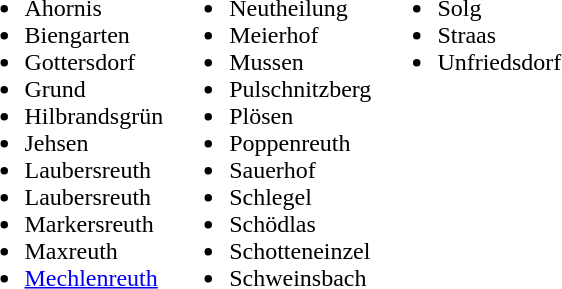<table>
<tr>
<td valign="top"><br><ul><li>Ahornis</li><li>Biengarten</li><li>Gottersdorf</li><li>Grund</li><li>Hilbrandsgrün</li><li>Jehsen</li><li>Laubersreuth</li><li>Laubersreuth</li><li>Markersreuth</li><li>Maxreuth</li><li><a href='#'>Mechlenreuth</a></li></ul></td>
<td valign="top"><br><ul><li>Neutheilung</li><li>Meierhof</li><li>Mussen</li><li>Pulschnitzberg</li><li>Plösen</li><li>Poppenreuth</li><li>Sauerhof</li><li>Schlegel</li><li>Schödlas</li><li>Schotteneinzel</li><li>Schweinsbach</li></ul></td>
<td valign="top"><br><ul><li>Solg</li><li>Straas</li><li>Unfriedsdorf</li></ul></td>
</tr>
</table>
